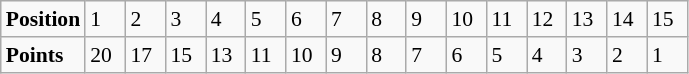<table class="wikitable" style="font-size: 90%;">
<tr>
<td><strong>Position</strong></td>
<td width=20>1</td>
<td width=20>2</td>
<td width=20>3</td>
<td width=20>4</td>
<td width=20>5</td>
<td width=20>6</td>
<td width=20>7</td>
<td width=20>8</td>
<td width=20>9</td>
<td width=20>10</td>
<td width=20>11</td>
<td width=20>12</td>
<td width=20>13</td>
<td width=20>14</td>
<td width=20>15</td>
</tr>
<tr>
<td><strong>Points</strong></td>
<td>20</td>
<td>17</td>
<td>15</td>
<td>13</td>
<td>11</td>
<td>10</td>
<td>9</td>
<td>8</td>
<td>7</td>
<td>6</td>
<td>5</td>
<td>4</td>
<td>3</td>
<td>2</td>
<td>1</td>
</tr>
</table>
